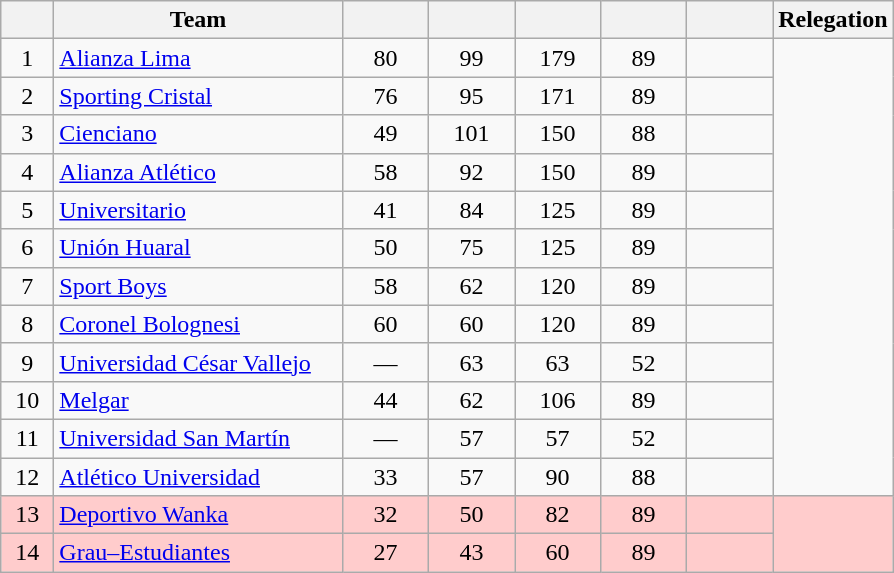<table class="wikitable sortable">
<tr>
<th width=28><br></th>
<th width=185>Team</th>
<th width=50></th>
<th width=50></th>
<th width=50></th>
<th width=50></th>
<th width=50></th>
<th>Relegation</th>
</tr>
<tr align="center">
<td>1</td>
<td align="left"><a href='#'>Alianza Lima</a></td>
<td>80</td>
<td>99</td>
<td>179</td>
<td>89</td>
<td><strong></strong></td>
<td rowspan=12></td>
</tr>
<tr align="center">
<td>2</td>
<td align="left"><a href='#'>Sporting Cristal</a></td>
<td>76</td>
<td>95</td>
<td>171</td>
<td>89</td>
<td><strong></strong></td>
</tr>
<tr align="center">
<td>3</td>
<td align="left"><a href='#'>Cienciano</a></td>
<td>49</td>
<td>101</td>
<td>150</td>
<td>88</td>
<td><strong></strong></td>
</tr>
<tr align="center">
<td>4</td>
<td align="left"><a href='#'>Alianza Atlético</a></td>
<td>58</td>
<td>92</td>
<td>150</td>
<td>89</td>
<td><strong></strong></td>
</tr>
<tr align="center">
<td>5</td>
<td align="left"><a href='#'>Universitario</a></td>
<td>41</td>
<td>84</td>
<td>125</td>
<td>89</td>
<td><strong></strong></td>
</tr>
<tr align="center">
<td>6</td>
<td align="left"><a href='#'>Unión Huaral</a></td>
<td>50</td>
<td>75</td>
<td>125</td>
<td>89</td>
<td><strong></strong></td>
</tr>
<tr align="center">
<td>7</td>
<td align="left"><a href='#'>Sport Boys</a></td>
<td>58</td>
<td>62</td>
<td>120</td>
<td>89</td>
<td><strong></strong></td>
</tr>
<tr align="center">
<td>8</td>
<td align="left"><a href='#'>Coronel Bolognesi</a></td>
<td>60</td>
<td>60</td>
<td>120</td>
<td>89</td>
<td><strong></strong></td>
</tr>
<tr align="center">
<td>9</td>
<td align="left"><a href='#'>Universidad César Vallejo</a></td>
<td>—</td>
<td>63</td>
<td>63</td>
<td>52</td>
<td><strong></strong></td>
</tr>
<tr align="center">
<td>10</td>
<td align="left"><a href='#'>Melgar</a></td>
<td>44</td>
<td>62</td>
<td>106</td>
<td>89</td>
<td><strong></strong></td>
</tr>
<tr align="center">
<td>11</td>
<td align="left"><a href='#'>Universidad San Martín</a></td>
<td>—</td>
<td>57</td>
<td>57</td>
<td>52</td>
<td><strong></strong></td>
</tr>
<tr align="center">
<td>12</td>
<td align="left"><a href='#'>Atlético Universidad</a></td>
<td>33</td>
<td>57</td>
<td>90</td>
<td>88</td>
<td><strong></strong></td>
</tr>
<tr align="center" bgcolor=#ffcccc>
<td>13</td>
<td align="left"><a href='#'>Deportivo Wanka</a></td>
<td>32</td>
<td>50</td>
<td>82</td>
<td>89</td>
<td><strong></strong></td>
<td rowspan=2></td>
</tr>
<tr align="center" bgcolor=#ffcccc>
<td>14</td>
<td align="left"><a href='#'>Grau–Estudiantes</a></td>
<td>27</td>
<td>43</td>
<td>60</td>
<td>89</td>
<td><strong></strong></td>
</tr>
</table>
